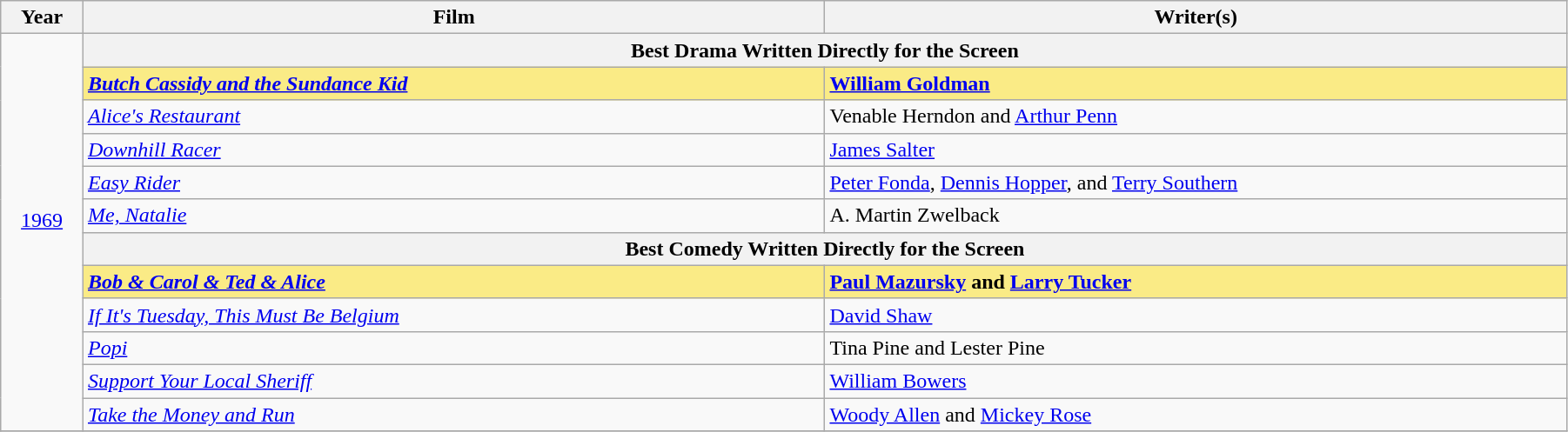<table class="wikitable" width="95%" cellpadding="5">
<tr>
<th width="5%">Year</th>
<th width="45%">Film</th>
<th width="45%">Writer(s)</th>
</tr>
<tr>
<td rowspan="12" style="text-align:center;"><a href='#'>1969</a><br><br></td>
<th colspan="2">Best Drama Written Directly for the Screen</th>
</tr>
<tr>
<td style="background:#FAEB86"><strong><em><a href='#'>Butch Cassidy and the Sundance Kid</a> </em></strong></td>
<td style="background:#FAEB86"><strong><a href='#'>William Goldman</a></strong></td>
</tr>
<tr>
<td><em><a href='#'>Alice's Restaurant</a></em></td>
<td>Venable Herndon and <a href='#'>Arthur Penn</a></td>
</tr>
<tr>
<td><em><a href='#'>Downhill Racer</a></em></td>
<td><a href='#'>James Salter</a></td>
</tr>
<tr>
<td><em><a href='#'>Easy Rider</a></em></td>
<td><a href='#'>Peter Fonda</a>, <a href='#'>Dennis Hopper</a>, and <a href='#'>Terry Southern</a></td>
</tr>
<tr>
<td><em><a href='#'>Me, Natalie</a></em></td>
<td>A. Martin Zwelback</td>
</tr>
<tr>
<th colspan="2">Best Comedy Written Directly for the Screen</th>
</tr>
<tr>
<td style="background:#FAEB86"><strong><em><a href='#'>Bob & Carol & Ted & Alice</a></em></strong></td>
<td style="background:#FAEB86"><strong> <a href='#'>Paul Mazursky</a> and <a href='#'>Larry Tucker</a> </strong></td>
</tr>
<tr>
<td><em><a href='#'>If It's Tuesday, This Must Be Belgium</a></em></td>
<td><a href='#'>David Shaw</a></td>
</tr>
<tr>
<td><em><a href='#'>Popi</a></em></td>
<td>Tina Pine and Lester Pine</td>
</tr>
<tr>
<td><em><a href='#'>Support Your Local Sheriff</a></em></td>
<td><a href='#'>William Bowers</a></td>
</tr>
<tr>
<td><em><a href='#'>Take the Money and Run</a></em></td>
<td><a href='#'>Woody Allen</a> and <a href='#'>Mickey Rose</a></td>
</tr>
<tr>
</tr>
</table>
